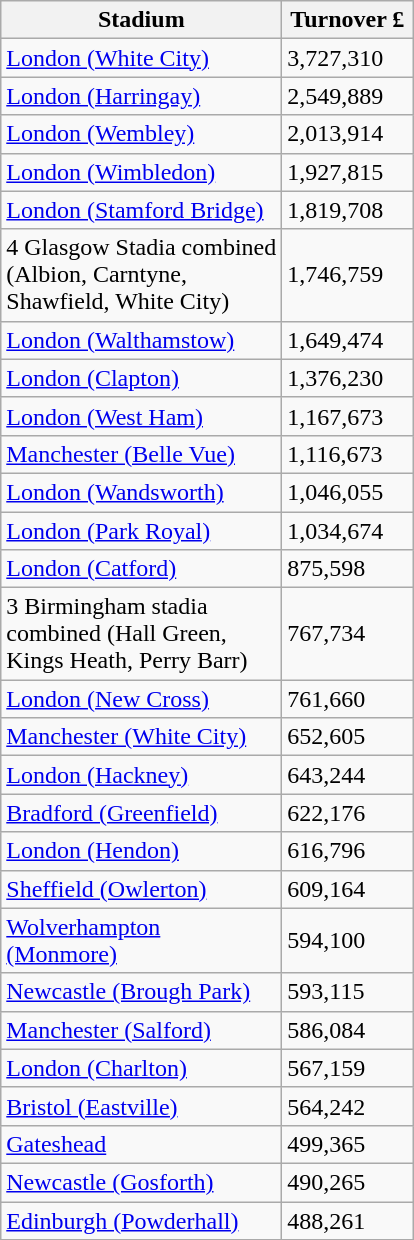<table class="wikitable">
<tr>
<th width=180>Stadium</th>
<th width=80>Turnover £</th>
</tr>
<tr>
<td><a href='#'>London (White City)</a></td>
<td>3,727,310</td>
</tr>
<tr>
<td><a href='#'>London (Harringay)</a></td>
<td>2,549,889</td>
</tr>
<tr>
<td><a href='#'>London (Wembley)</a></td>
<td>2,013,914</td>
</tr>
<tr>
<td><a href='#'>London (Wimbledon)</a></td>
<td>1,927,815</td>
</tr>
<tr>
<td><a href='#'>London (Stamford Bridge)</a></td>
<td>1,819,708</td>
</tr>
<tr>
<td>4 Glasgow Stadia combined (Albion, Carntyne, Shawfield, White City)</td>
<td>1,746,759</td>
</tr>
<tr>
<td><a href='#'>London (Walthamstow)</a></td>
<td>1,649,474</td>
</tr>
<tr>
<td><a href='#'>London (Clapton)</a></td>
<td>1,376,230</td>
</tr>
<tr>
<td><a href='#'>London (West Ham)</a></td>
<td>1,167,673</td>
</tr>
<tr>
<td><a href='#'>Manchester (Belle Vue)</a></td>
<td>1,116,673</td>
</tr>
<tr>
<td><a href='#'>London (Wandsworth)</a></td>
<td>1,046,055</td>
</tr>
<tr>
<td><a href='#'>London (Park Royal)</a></td>
<td>1,034,674</td>
</tr>
<tr>
<td><a href='#'>London (Catford)</a></td>
<td>875,598</td>
</tr>
<tr>
<td>3 Birmingham stadia combined (Hall Green, Kings Heath, Perry Barr)</td>
<td>767,734</td>
</tr>
<tr>
<td><a href='#'>London (New Cross)</a></td>
<td>761,660</td>
</tr>
<tr>
<td><a href='#'>Manchester (White City)</a></td>
<td>652,605</td>
</tr>
<tr>
<td><a href='#'>London (Hackney)</a></td>
<td>643,244</td>
</tr>
<tr>
<td><a href='#'>Bradford (Greenfield)</a></td>
<td>622,176</td>
</tr>
<tr>
<td><a href='#'>London (Hendon)</a></td>
<td>616,796</td>
</tr>
<tr>
<td><a href='#'>Sheffield (Owlerton)</a></td>
<td>609,164</td>
</tr>
<tr>
<td><a href='#'>Wolverhampton (Monmore)</a></td>
<td>594,100</td>
</tr>
<tr>
<td><a href='#'>Newcastle (Brough Park)</a></td>
<td>593,115</td>
</tr>
<tr>
<td><a href='#'>Manchester (Salford)</a></td>
<td>586,084</td>
</tr>
<tr>
<td><a href='#'>London (Charlton)</a></td>
<td>567,159</td>
</tr>
<tr>
<td><a href='#'>Bristol (Eastville)</a></td>
<td>564,242</td>
</tr>
<tr>
<td><a href='#'>Gateshead</a></td>
<td>499,365</td>
</tr>
<tr>
<td><a href='#'>Newcastle (Gosforth)</a></td>
<td>490,265</td>
</tr>
<tr>
<td><a href='#'>Edinburgh (Powderhall)</a></td>
<td>488,261</td>
</tr>
</table>
